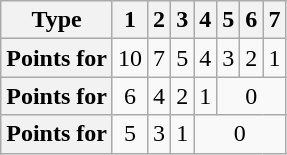<table class="wikitable plainrowheaders floatright" style="text-align: center">
<tr>
<th scope="col">Type</th>
<th scope="col">1</th>
<th scope="col">2</th>
<th scope="col">3</th>
<th scope="col">4</th>
<th scope="col">5</th>
<th scope="col">6</th>
<th scope="col">7</th>
</tr>
<tr>
<th scope="row" style="text-align:left;">Points for  </th>
<td>10</td>
<td>7</td>
<td>5</td>
<td>4</td>
<td>3</td>
<td>2</td>
<td>1</td>
</tr>
<tr>
<th scope="row" style="text-align:left;">Points for  </th>
<td>6</td>
<td>4</td>
<td>2</td>
<td>1</td>
<td colspan="3">0</td>
</tr>
<tr>
<th scope="row" style="text-align:left;">Points for  </th>
<td>5</td>
<td>3</td>
<td>1</td>
<td colspan="4">0</td>
</tr>
</table>
